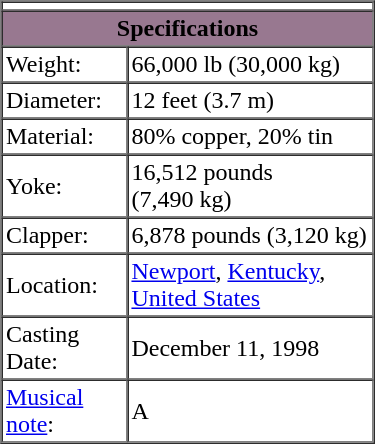<table align="right" border=1 width="250px" cellpadding=2 cellspacing=0 style="margin-left:1em;margin-bottom:1em">
<tr>
<td colspan=2></td>
</tr>
<tr>
<th colspan=2 bgcolor=#987890>Specifications</th>
</tr>
<tr>
<td>Weight:</td>
<td>66,000 lb (30,000 kg)</td>
</tr>
<tr>
<td>Diameter:</td>
<td>12 feet (3.7 m)</td>
</tr>
<tr>
<td>Material:</td>
<td>80% copper, 20% tin</td>
</tr>
<tr>
<td>Yoke:</td>
<td>16,512 pounds (7,490 kg)</td>
</tr>
<tr>
<td>Clapper:</td>
<td>6,878 pounds (3,120 kg)</td>
</tr>
<tr>
<td>Location:</td>
<td><a href='#'>Newport</a>, <a href='#'>Kentucky</a>, <a href='#'>United States</a></td>
</tr>
<tr>
<td>Casting Date:</td>
<td>December 11, 1998</td>
</tr>
<tr>
<td><a href='#'>Musical note</a>:</td>
<td>A</td>
</tr>
</table>
